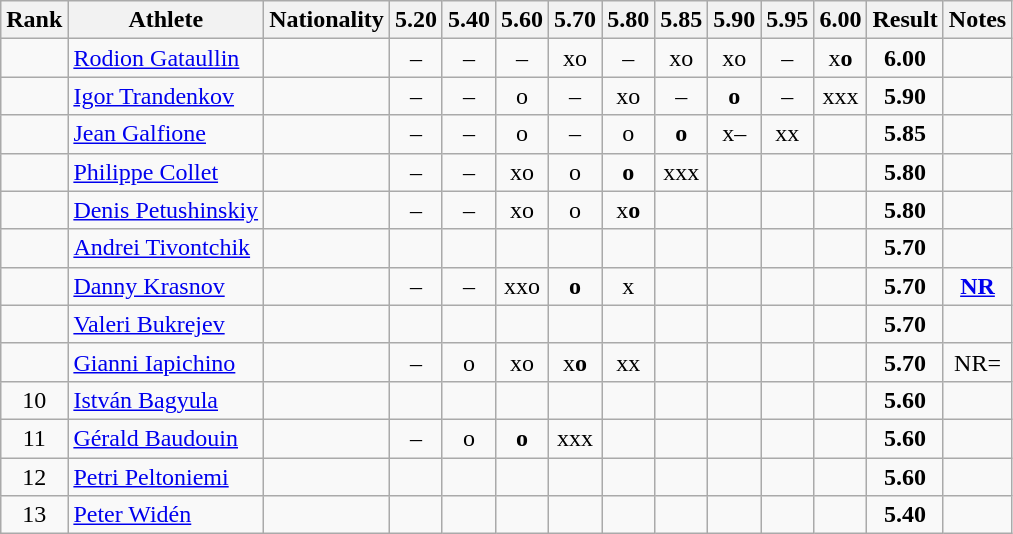<table class="wikitable sortable" style="text-align:center">
<tr>
<th>Rank</th>
<th>Athlete</th>
<th>Nationality</th>
<th>5.20</th>
<th>5.40</th>
<th>5.60</th>
<th>5.70</th>
<th>5.80</th>
<th>5.85</th>
<th>5.90</th>
<th>5.95</th>
<th>6.00</th>
<th>Result</th>
<th>Notes</th>
</tr>
<tr>
<td></td>
<td align="left"><a href='#'>Rodion Gataullin</a></td>
<td align=left></td>
<td>–</td>
<td>–</td>
<td>–</td>
<td>xo</td>
<td>–</td>
<td>xo</td>
<td>xo</td>
<td>–</td>
<td>x<strong>o</strong></td>
<td><strong>6.00</strong></td>
<td></td>
</tr>
<tr>
<td></td>
<td align="left"><a href='#'>Igor Trandenkov</a></td>
<td align=left></td>
<td>–</td>
<td>–</td>
<td>o</td>
<td>–</td>
<td>xo</td>
<td>–</td>
<td><strong>o</strong></td>
<td>–</td>
<td>xxx</td>
<td><strong>5.90</strong></td>
<td></td>
</tr>
<tr>
<td></td>
<td align="left"><a href='#'>Jean Galfione</a></td>
<td align=left></td>
<td>–</td>
<td>–</td>
<td>o</td>
<td>–</td>
<td>o</td>
<td><strong>o</strong></td>
<td>x–</td>
<td>xx</td>
<td></td>
<td><strong>5.85</strong></td>
<td></td>
</tr>
<tr>
<td></td>
<td align="left"><a href='#'>Philippe Collet</a></td>
<td align=left></td>
<td>–</td>
<td>–</td>
<td>xo</td>
<td>o</td>
<td><strong>o</strong></td>
<td>xxx</td>
<td></td>
<td></td>
<td></td>
<td><strong>5.80</strong></td>
<td></td>
</tr>
<tr>
<td></td>
<td align="left"><a href='#'>Denis Petushinskiy</a></td>
<td align=left></td>
<td>–</td>
<td>–</td>
<td>xo</td>
<td>o</td>
<td>x<strong>o</strong></td>
<td></td>
<td></td>
<td></td>
<td></td>
<td><strong>5.80</strong></td>
<td></td>
</tr>
<tr>
<td></td>
<td align="left"><a href='#'>Andrei Tivontchik</a></td>
<td align=left></td>
<td></td>
<td></td>
<td></td>
<td></td>
<td></td>
<td></td>
<td></td>
<td></td>
<td></td>
<td><strong>5.70</strong></td>
<td></td>
</tr>
<tr>
<td></td>
<td align="left"><a href='#'>Danny Krasnov</a></td>
<td align=left></td>
<td>–</td>
<td>–</td>
<td>xxo</td>
<td><strong>o</strong></td>
<td>x</td>
<td></td>
<td></td>
<td></td>
<td></td>
<td><strong>5.70</strong></td>
<td><strong><a href='#'>NR</a></strong></td>
</tr>
<tr>
<td></td>
<td align="left"><a href='#'>Valeri Bukrejev</a></td>
<td align=left></td>
<td></td>
<td></td>
<td></td>
<td></td>
<td></td>
<td></td>
<td></td>
<td></td>
<td></td>
<td><strong>5.70</strong></td>
<td></td>
</tr>
<tr>
<td></td>
<td align="left"><a href='#'>Gianni Iapichino</a></td>
<td align=left></td>
<td>–</td>
<td>o</td>
<td>xo</td>
<td>x<strong>o</strong></td>
<td>xx</td>
<td></td>
<td></td>
<td></td>
<td></td>
<td><strong>5.70</strong></td>
<td>NR=</td>
</tr>
<tr>
<td>10</td>
<td align="left"><a href='#'>István Bagyula</a></td>
<td align=left></td>
<td></td>
<td></td>
<td></td>
<td></td>
<td></td>
<td></td>
<td></td>
<td></td>
<td></td>
<td><strong>5.60</strong></td>
<td></td>
</tr>
<tr>
<td>11</td>
<td align="left"><a href='#'>Gérald Baudouin</a></td>
<td align=left></td>
<td>–</td>
<td>o</td>
<td><strong>o</strong></td>
<td>xxx</td>
<td></td>
<td></td>
<td></td>
<td></td>
<td></td>
<td><strong>5.60</strong></td>
<td></td>
</tr>
<tr>
<td>12</td>
<td align="left"><a href='#'>Petri Peltoniemi</a></td>
<td align=left></td>
<td></td>
<td></td>
<td></td>
<td></td>
<td></td>
<td></td>
<td></td>
<td></td>
<td></td>
<td><strong>5.60</strong></td>
<td></td>
</tr>
<tr>
<td>13</td>
<td align="left"><a href='#'>Peter Widén</a></td>
<td align=left></td>
<td></td>
<td></td>
<td></td>
<td></td>
<td></td>
<td></td>
<td></td>
<td></td>
<td></td>
<td><strong>5.40</strong></td>
<td></td>
</tr>
</table>
